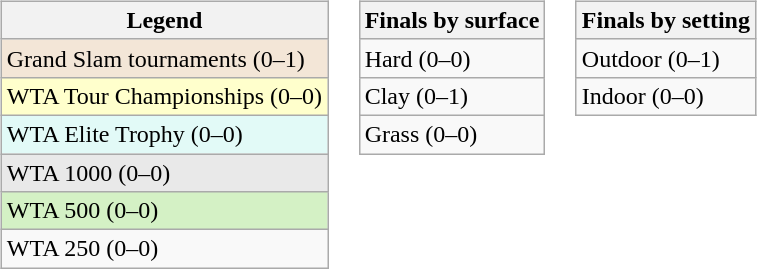<table>
<tr valign=top>
<td><br><table class="wikitable">
<tr>
<th>Legend</th>
</tr>
<tr>
<td style="background:#f3e6d7">Grand Slam tournaments (0–1)</td>
</tr>
<tr>
<td style="background:#ffc">WTA Tour Championships (0–0)</td>
</tr>
<tr>
<td style="background:#e2faf7">WTA Elite Trophy (0–0)</td>
</tr>
<tr>
<td style="background:#e9e9e9">WTA 1000 (0–0)</td>
</tr>
<tr>
<td style="background:#d4f1c5">WTA 500 (0–0)</td>
</tr>
<tr>
<td>WTA 250 (0–0)</td>
</tr>
</table>
</td>
<td><br><table class="wikitable">
<tr>
<th>Finals by surface</th>
</tr>
<tr>
<td>Hard (0–0)</td>
</tr>
<tr>
<td>Clay (0–1)</td>
</tr>
<tr>
<td>Grass (0–0)</td>
</tr>
</table>
</td>
<td><br><table class="wikitable">
<tr>
<th>Finals by setting</th>
</tr>
<tr>
<td>Outdoor (0–1)</td>
</tr>
<tr>
<td>Indoor (0–0)</td>
</tr>
</table>
</td>
</tr>
</table>
